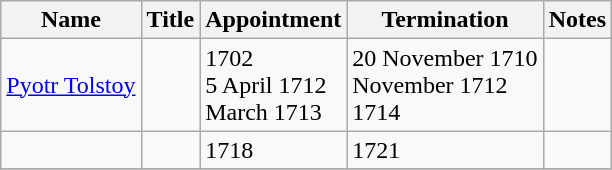<table class="wikitable">
<tr valign="middle">
<th>Name</th>
<th>Title</th>
<th>Appointment</th>
<th>Termination</th>
<th>Notes</th>
</tr>
<tr>
<td><a href='#'>Pyotr Tolstoy</a></td>
<td></td>
<td>1702<br>5 April 1712<br>March 1713</td>
<td>20 November 1710<br>November 1712<br>1714</td>
<td></td>
</tr>
<tr>
<td></td>
<td></td>
<td>1718</td>
<td>1721</td>
<td></td>
</tr>
<tr>
</tr>
</table>
